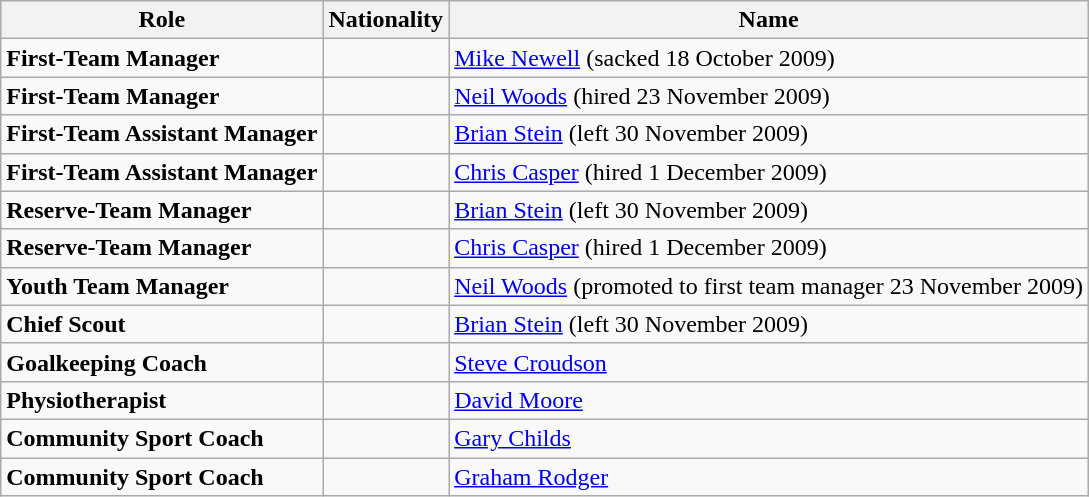<table class="wikitable" style="text-align: left">
<tr>
<th>Role</th>
<th>Nationality</th>
<th>Name</th>
</tr>
<tr>
<td><strong>First-Team Manager</strong></td>
<td></td>
<td><a href='#'>Mike Newell</a> (sacked 18 October 2009)</td>
</tr>
<tr>
<td><strong>First-Team Manager</strong></td>
<td></td>
<td><a href='#'>Neil Woods</a> (hired 23 November 2009)</td>
</tr>
<tr>
<td><strong>First-Team Assistant Manager</strong></td>
<td></td>
<td><a href='#'>Brian Stein</a> (left 30 November 2009)</td>
</tr>
<tr>
<td><strong>First-Team Assistant Manager</strong></td>
<td></td>
<td><a href='#'>Chris Casper</a> (hired 1 December 2009)</td>
</tr>
<tr>
<td><strong>Reserve-Team Manager</strong></td>
<td></td>
<td><a href='#'>Brian Stein</a> (left 30 November 2009)</td>
</tr>
<tr>
<td><strong>Reserve-Team Manager</strong></td>
<td></td>
<td><a href='#'>Chris Casper</a> (hired 1 December 2009)</td>
</tr>
<tr>
<td><strong>Youth Team Manager</strong></td>
<td></td>
<td><a href='#'>Neil Woods</a> (promoted to first team manager 23 November 2009)</td>
</tr>
<tr>
<td><strong>Chief Scout</strong></td>
<td></td>
<td><a href='#'>Brian Stein</a> (left 30 November 2009)</td>
</tr>
<tr>
<td><strong>Goalkeeping Coach</strong></td>
<td></td>
<td><a href='#'>Steve Croudson</a></td>
</tr>
<tr>
<td><strong>Physiotherapist</strong></td>
<td></td>
<td><a href='#'>David Moore</a></td>
</tr>
<tr>
<td><strong>Community Sport Coach</strong></td>
<td></td>
<td><a href='#'>Gary Childs</a></td>
</tr>
<tr>
<td><strong>Community Sport Coach</strong></td>
<td></td>
<td><a href='#'>Graham Rodger</a></td>
</tr>
</table>
